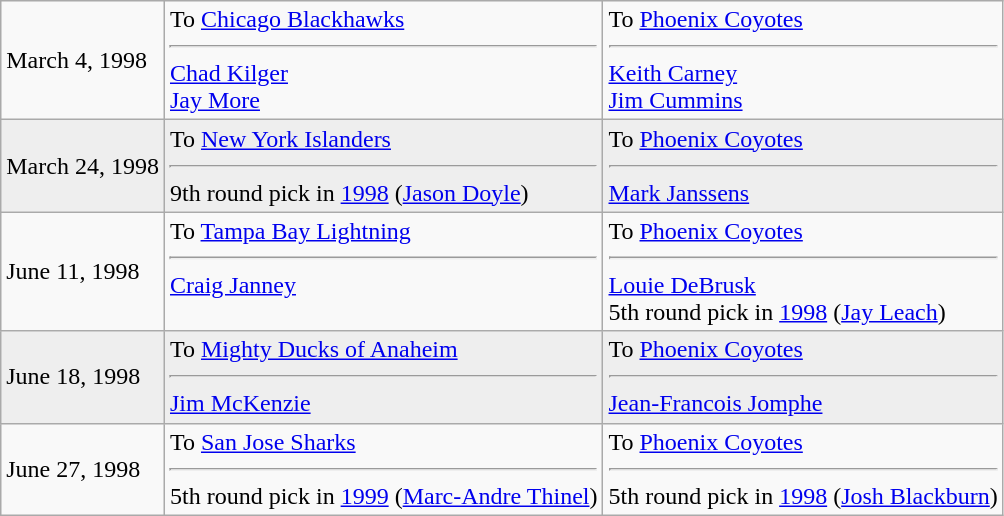<table class="wikitable">
<tr>
<td>March 4, 1998</td>
<td valign="top">To <a href='#'>Chicago Blackhawks</a><hr><a href='#'>Chad Kilger</a> <br> <a href='#'>Jay More</a></td>
<td valign="top">To <a href='#'>Phoenix Coyotes</a><hr><a href='#'>Keith Carney</a> <br> <a href='#'>Jim Cummins</a></td>
</tr>
<tr style="background:#eee;">
<td>March 24, 1998</td>
<td valign="top">To <a href='#'>New York Islanders</a><hr>9th round pick in <a href='#'>1998</a> (<a href='#'>Jason Doyle</a>)</td>
<td valign="top">To <a href='#'>Phoenix Coyotes</a><hr><a href='#'>Mark Janssens</a></td>
</tr>
<tr>
<td>June 11, 1998</td>
<td valign="top">To <a href='#'>Tampa Bay Lightning</a><hr><a href='#'>Craig Janney</a></td>
<td valign="top">To <a href='#'>Phoenix Coyotes</a><hr><a href='#'>Louie DeBrusk</a> <br> 5th round pick in <a href='#'>1998</a> (<a href='#'>Jay Leach</a>)</td>
</tr>
<tr style="background:#eee;">
<td>June 18, 1998</td>
<td valign="top">To <a href='#'>Mighty Ducks of Anaheim</a><hr><a href='#'>Jim McKenzie</a></td>
<td valign="top">To <a href='#'>Phoenix Coyotes</a><hr><a href='#'>Jean-Francois Jomphe</a></td>
</tr>
<tr>
<td>June 27, 1998</td>
<td valign="top">To <a href='#'>San Jose Sharks</a><hr>5th round pick in <a href='#'>1999</a> (<a href='#'>Marc-Andre Thinel</a>)</td>
<td valign="top">To <a href='#'>Phoenix Coyotes</a><hr>5th round pick in <a href='#'>1998</a> (<a href='#'>Josh Blackburn</a>)</td>
</tr>
</table>
